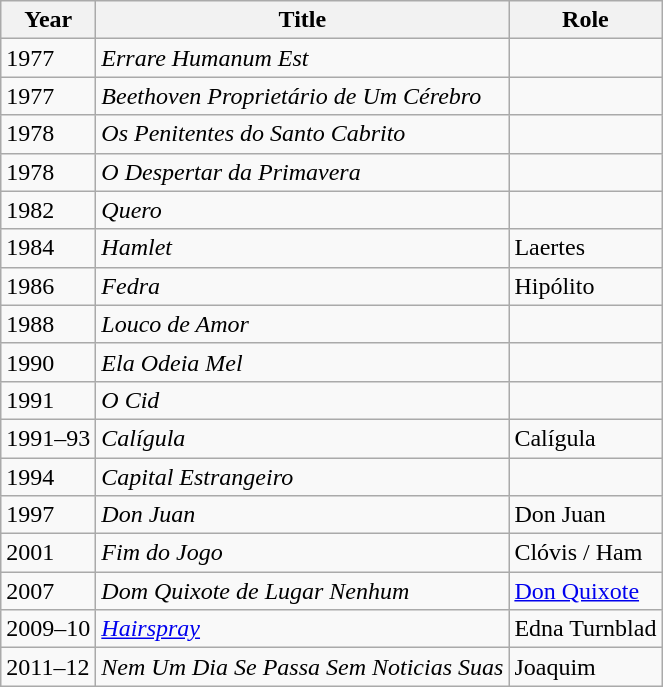<table class="wikitable">
<tr>
<th>Year</th>
<th>Title</th>
<th>Role</th>
</tr>
<tr>
<td>1977</td>
<td><em>Errare Humanum Est</em></td>
<td></td>
</tr>
<tr>
<td>1977</td>
<td><em>Beethoven Proprietário de Um Cérebro</em></td>
<td></td>
</tr>
<tr>
<td>1978</td>
<td><em>Os Penitentes do Santo Cabrito</em></td>
<td></td>
</tr>
<tr>
<td>1978</td>
<td><em>O Despertar da Primavera</em></td>
<td></td>
</tr>
<tr>
<td>1982</td>
<td><em>Quero</em></td>
<td></td>
</tr>
<tr>
<td>1984</td>
<td><em>Hamlet</em></td>
<td>Laertes</td>
</tr>
<tr>
<td>1986</td>
<td><em>Fedra</em></td>
<td>Hipólito</td>
</tr>
<tr>
<td>1988</td>
<td><em>Louco de Amor</em></td>
<td></td>
</tr>
<tr>
<td>1990</td>
<td><em>Ela Odeia Mel</em></td>
<td></td>
</tr>
<tr>
<td>1991</td>
<td><em>O Cid</em></td>
<td></td>
</tr>
<tr>
<td>1991–93</td>
<td><em>Calígula</em></td>
<td>Calígula</td>
</tr>
<tr>
<td>1994</td>
<td><em>Capital Estrangeiro</em></td>
<td></td>
</tr>
<tr>
<td>1997</td>
<td><em>Don Juan</em></td>
<td>Don Juan</td>
</tr>
<tr>
<td>2001</td>
<td><em>Fim do Jogo</em></td>
<td>Clóvis / Ham</td>
</tr>
<tr>
<td>2007</td>
<td><em>Dom Quixote de Lugar Nenhum</em></td>
<td><a href='#'>Don Quixote</a></td>
</tr>
<tr>
<td>2009–10</td>
<td><em><a href='#'>Hairspray</a></em></td>
<td>Edna Turnblad</td>
</tr>
<tr>
<td>2011–12</td>
<td><em>Nem Um Dia Se Passa Sem Noticias Suas</em></td>
<td>Joaquim</td>
</tr>
</table>
